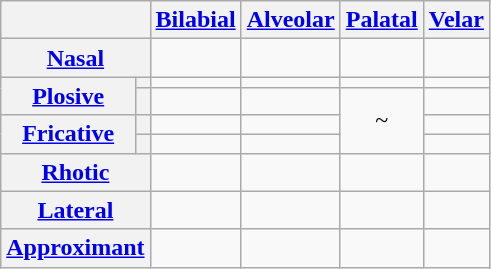<table class="wikitable" style="text-align:center;">
<tr>
<th colspan="2"></th>
<th><a href='#'>Bilabial</a></th>
<th><a href='#'>Alveolar</a></th>
<th><a href='#'>Palatal</a></th>
<th><a href='#'>Velar</a></th>
</tr>
<tr>
<th colspan="2"><a href='#'>Nasal</a></th>
<td></td>
<td></td>
<td></td>
<td></td>
</tr>
<tr>
<th rowspan="2"><a href='#'>Plosive</a></th>
<th></th>
<td></td>
<td></td>
<td></td>
<td></td>
</tr>
<tr>
<th></th>
<td></td>
<td></td>
<td rowspan="3">~</td>
<td></td>
</tr>
<tr>
<th rowspan="2"><a href='#'>Fricative</a></th>
<th></th>
<td></td>
<td></td>
<td></td>
</tr>
<tr>
<th></th>
<td></td>
<td></td>
<td></td>
</tr>
<tr>
<th colspan="2"><a href='#'>Rhotic</a></th>
<td></td>
<td></td>
<td></td>
<td></td>
</tr>
<tr>
<th colspan="2"><a href='#'>Lateral</a></th>
<td></td>
<td></td>
<td></td>
<td></td>
</tr>
<tr>
<th colspan="2"><a href='#'>Approximant</a></th>
<td></td>
<td></td>
<td></td>
<td></td>
</tr>
</table>
